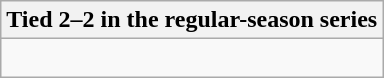<table class="wikitable collapsible collapsed">
<tr>
<th>Tied 2–2 in the regular-season series</th>
</tr>
<tr>
<td><br>


</td>
</tr>
</table>
